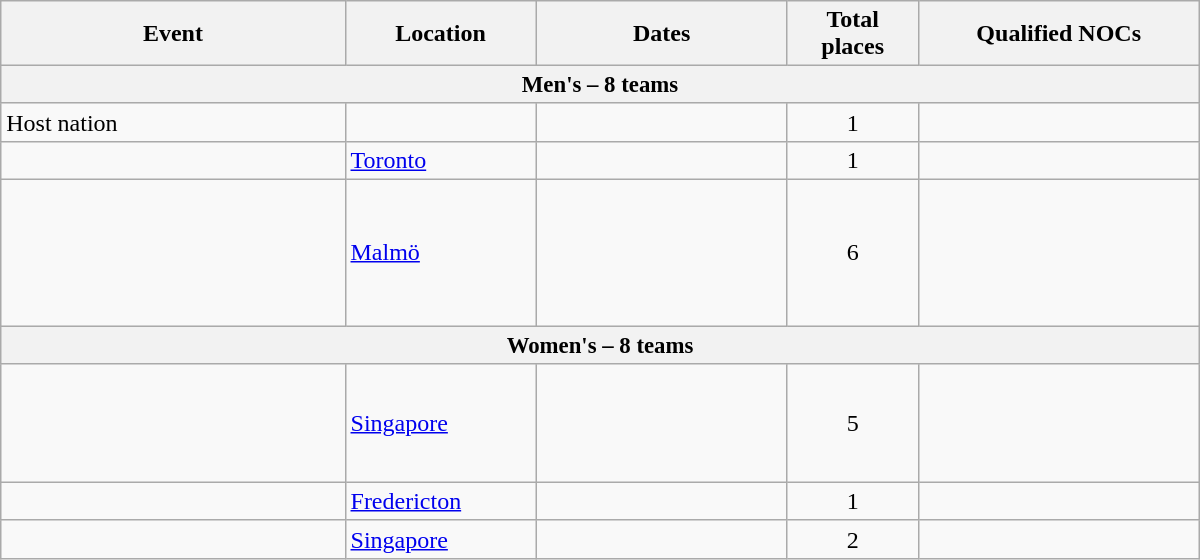<table class="wikitable" width=800>
<tr>
<th>Event</th>
<th width=120>Location</th>
<th width=160>Dates</th>
<th width=80>Total places</th>
<th width=180>Qualified NOCs</th>
</tr>
<tr style="font-size:95%;">
<th colspan=5>Men's – 8 teams</th>
</tr>
<tr>
<td>Host nation</td>
<td></td>
<td></td>
<td align="center">1</td>
<td></td>
</tr>
<tr>
<td></td>
<td> <a href='#'>Toronto</a></td>
<td align="center"></td>
<td align="center">1</td>
<td></td>
</tr>
<tr>
<td></td>
<td> <a href='#'>Malmö</a></td>
<td align="center"></td>
<td align="center">6</td>
<td><br><br><br><br><br></td>
</tr>
<tr style="font-size:95%;">
<th colspan=5>Women's – 8 teams</th>
</tr>
<tr>
<td></td>
<td> <a href='#'>Singapore</a></td>
<td align="center"></td>
<td align="center">5</td>
<td><br><br><br><br></td>
</tr>
<tr>
<td></td>
<td> <a href='#'>Fredericton</a></td>
<td align="center"></td>
<td align="center">1</td>
<td></td>
</tr>
<tr>
<td></td>
<td> <a href='#'>Singapore</a></td>
<td align="center"></td>
<td align="center">2</td>
<td><br></td>
</tr>
</table>
